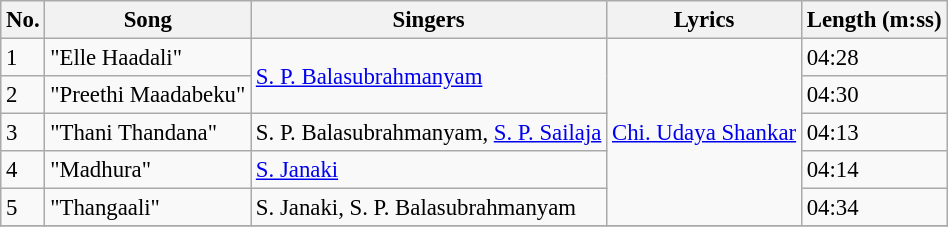<table class="wikitable" style="font-size:95%;">
<tr>
<th>No.</th>
<th>Song</th>
<th>Singers</th>
<th>Lyrics</th>
<th>Length (m:ss)</th>
</tr>
<tr>
<td>1</td>
<td>"Elle Haadali"</td>
<td rowspan=2><a href='#'>S. P. Balasubrahmanyam</a></td>
<td rowspan=5><a href='#'>Chi. Udaya Shankar</a></td>
<td>04:28</td>
</tr>
<tr>
<td>2</td>
<td>"Preethi Maadabeku"</td>
<td>04:30</td>
</tr>
<tr>
<td>3</td>
<td>"Thani Thandana"</td>
<td>S. P. Balasubrahmanyam, <a href='#'>S. P. Sailaja</a></td>
<td>04:13</td>
</tr>
<tr>
<td>4</td>
<td>"Madhura"</td>
<td><a href='#'>S. Janaki</a></td>
<td>04:14</td>
</tr>
<tr>
<td>5</td>
<td>"Thangaali"</td>
<td>S. Janaki, S. P. Balasubrahmanyam</td>
<td>04:34</td>
</tr>
<tr>
</tr>
</table>
